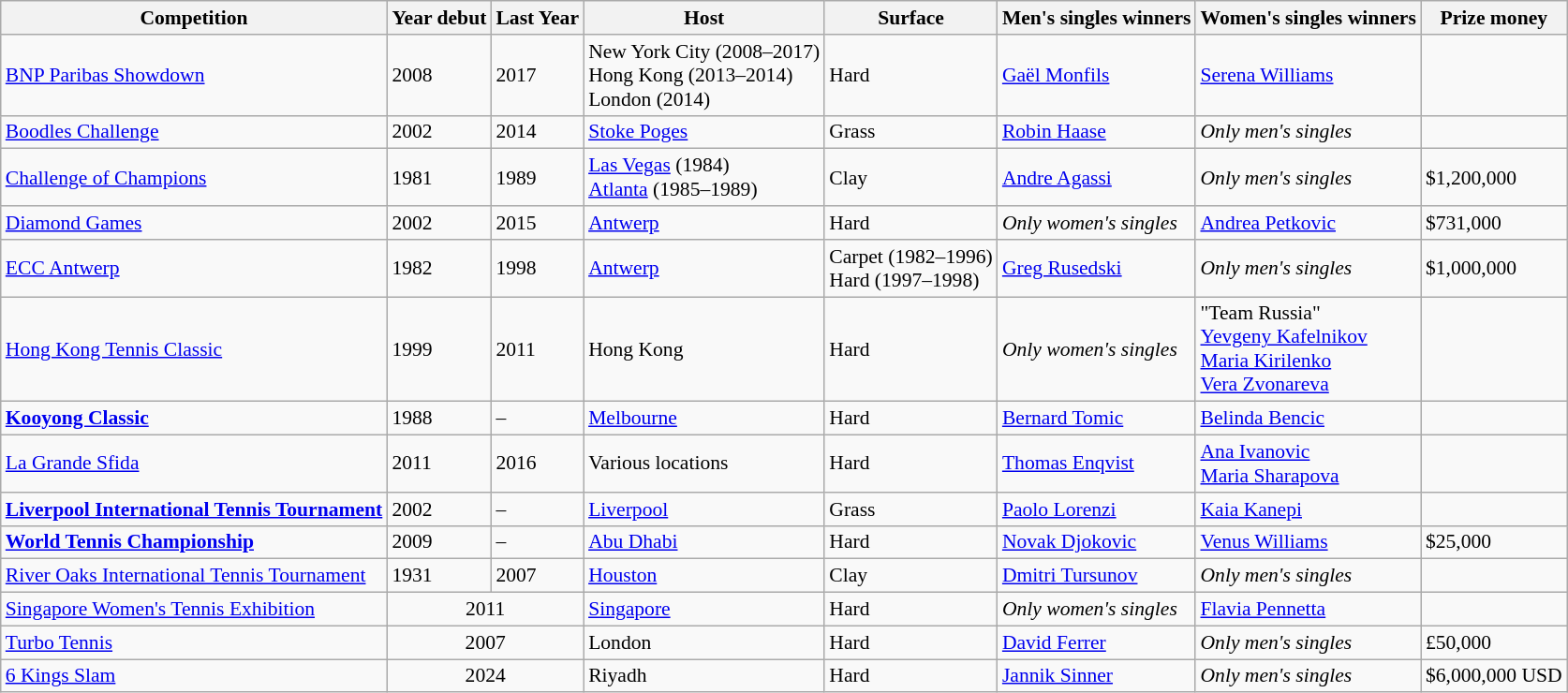<table class=wikitable style="font-size:90%">
<tr>
<th>Competition</th>
<th>Year debut</th>
<th>Last Year</th>
<th>Host</th>
<th>Surface</th>
<th>Men's singles winners</th>
<th>Women's singles winners</th>
<th>Prize money</th>
</tr>
<tr>
<td><a href='#'>BNP Paribas Showdown</a></td>
<td>2008</td>
<td>2017</td>
<td> New York City (2008–2017)<br>  Hong Kong (2013–2014)<br>  London (2014)</td>
<td>Hard</td>
<td> <a href='#'>Gaël Monfils</a></td>
<td> <a href='#'>Serena Williams</a></td>
<td></td>
</tr>
<tr>
<td><a href='#'>Boodles Challenge</a></td>
<td>2002</td>
<td>2014</td>
<td> <a href='#'>Stoke Poges</a></td>
<td>Grass</td>
<td> <a href='#'>Robin Haase</a></td>
<td><em>Only men's singles</em></td>
<td></td>
</tr>
<tr>
<td><a href='#'>Challenge of Champions</a></td>
<td>1981</td>
<td>1989</td>
<td> <a href='#'>Las Vegas</a> (1984)<br> <a href='#'>Atlanta</a> (1985–1989)</td>
<td>Clay</td>
<td> <a href='#'>Andre Agassi</a></td>
<td><em>Only men's singles</em></td>
<td>$1,200,000</td>
</tr>
<tr>
<td><a href='#'>Diamond Games</a></td>
<td>2002</td>
<td>2015</td>
<td> <a href='#'>Antwerp</a></td>
<td>Hard</td>
<td><em>Only women's singles</em></td>
<td> <a href='#'>Andrea Petkovic</a></td>
<td>$731,000</td>
</tr>
<tr>
<td><a href='#'>ECC Antwerp</a></td>
<td>1982</td>
<td>1998</td>
<td> <a href='#'>Antwerp</a></td>
<td>Carpet (1982–1996)<br> Hard (1997–1998)</td>
<td> <a href='#'>Greg Rusedski</a></td>
<td><em>Only men's singles</em></td>
<td>$1,000,000</td>
</tr>
<tr>
<td><a href='#'>Hong Kong Tennis Classic</a></td>
<td>1999</td>
<td>2011</td>
<td> Hong Kong</td>
<td>Hard</td>
<td><em>Only women's singles</em></td>
<td>"Team Russia"<br> <a href='#'>Yevgeny Kafelnikov</a><br> <a href='#'>Maria Kirilenko</a><br> <a href='#'>Vera Zvonareva</a></td>
<td></td>
</tr>
<tr>
<td><strong><a href='#'>Kooyong Classic</a></strong></td>
<td>1988</td>
<td>–</td>
<td> <a href='#'>Melbourne</a></td>
<td>Hard</td>
<td> <a href='#'>Bernard Tomic</a></td>
<td> <a href='#'>Belinda Bencic</a></td>
<td></td>
</tr>
<tr>
<td><a href='#'>La Grande Sfida</a></td>
<td>2011</td>
<td>2016</td>
<td> Various locations</td>
<td>Hard</td>
<td> <a href='#'>Thomas Enqvist</a></td>
<td> <a href='#'>Ana Ivanovic</a><br>  <a href='#'>Maria Sharapova</a></td>
<td></td>
</tr>
<tr>
<td><strong><a href='#'>Liverpool International Tennis Tournament</a></strong></td>
<td>2002</td>
<td>–</td>
<td> <a href='#'>Liverpool</a></td>
<td>Grass</td>
<td> <a href='#'>Paolo Lorenzi</a></td>
<td> <a href='#'>Kaia Kanepi</a></td>
<td></td>
</tr>
<tr>
<td><strong><a href='#'>World Tennis Championship</a></strong></td>
<td>2009</td>
<td>–</td>
<td> <a href='#'>Abu Dhabi</a></td>
<td>Hard</td>
<td> <a href='#'>Novak Djokovic</a></td>
<td> <a href='#'>Venus Williams</a></td>
<td>$25,000</td>
</tr>
<tr>
<td><a href='#'>River Oaks International Tennis Tournament</a></td>
<td>1931</td>
<td>2007</td>
<td> <a href='#'>Houston</a></td>
<td>Clay</td>
<td> <a href='#'>Dmitri Tursunov</a></td>
<td><em>Only men's singles</em></td>
<td></td>
</tr>
<tr>
<td><a href='#'>Singapore Women's Tennis Exhibition</a></td>
<td style="text-align:center;" colspan="2">2011</td>
<td> <a href='#'>Singapore</a></td>
<td>Hard</td>
<td><em>Only women's singles</em></td>
<td> <a href='#'>Flavia Pennetta</a></td>
<td></td>
</tr>
<tr>
<td><a href='#'>Turbo Tennis</a></td>
<td style="text-align:center;" colspan="2">2007</td>
<td> London</td>
<td>Hard</td>
<td> <a href='#'>David Ferrer</a></td>
<td><em>Only men's singles</em></td>
<td>£50,000</td>
</tr>
<tr>
<td><a href='#'>6 Kings Slam</a></td>
<td style="text-align:center;" colspan="2">2024</td>
<td> Riyadh</td>
<td>Hard</td>
<td> <a href='#'>Jannik Sinner</a></td>
<td><em>Only men's singles</em></td>
<td>$6,000,000 USD</td>
</tr>
</table>
